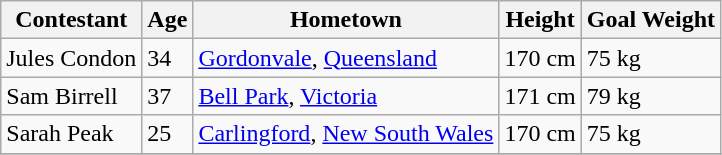<table class="wikitable">
<tr>
<th>Contestant</th>
<th>Age</th>
<th>Hometown</th>
<th>Height</th>
<th>Goal Weight</th>
</tr>
<tr>
<td>Jules Condon</td>
<td>34</td>
<td><a href='#'>Gordonvale</a>, <a href='#'>Queensland</a></td>
<td>170 cm</td>
<td>75 kg</td>
</tr>
<tr>
<td>Sam Birrell</td>
<td>37</td>
<td><a href='#'>Bell Park</a>, <a href='#'>Victoria</a></td>
<td>171 cm</td>
<td>79 kg</td>
</tr>
<tr>
<td>Sarah Peak</td>
<td>25</td>
<td><a href='#'>Carlingford</a>, <a href='#'>New South Wales</a></td>
<td>170 cm</td>
<td>75 kg</td>
</tr>
<tr>
</tr>
</table>
